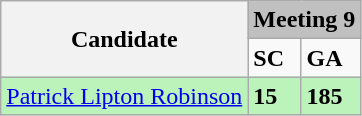<table class="wikitable collapsible">
<tr>
<th rowspan=2>Candidate</th>
<td style="background:silver;" colspan=2><strong>Meeting 9</strong></td>
</tr>
<tr>
<td><strong>SC</strong></td>
<td><strong>GA</strong></td>
</tr>
<tr>
<td style="background-color:#BBF3BB"> <a href='#'>Patrick Lipton Robinson</a></td>
<td style="background-color:#BBF3BB"><strong>15</strong></td>
<td style="background-color:#BBF3BB"><strong>185</strong></td>
</tr>
</table>
